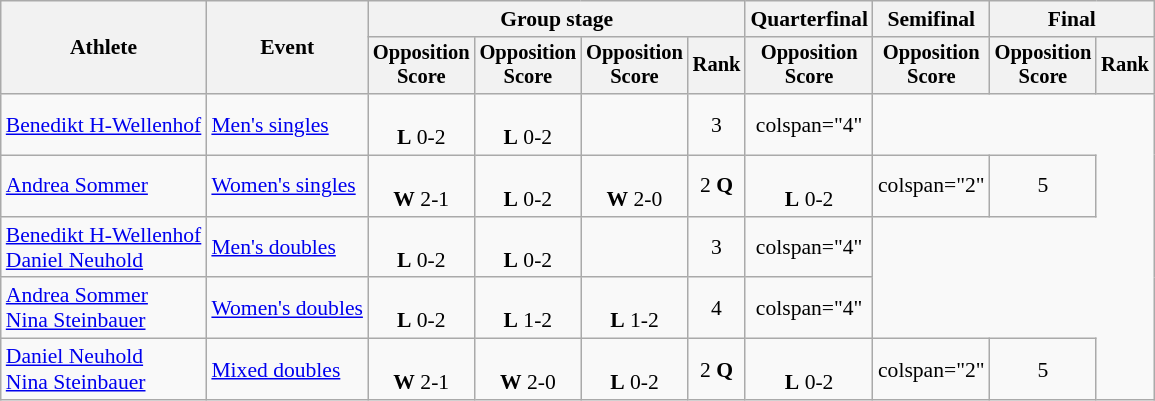<table class="wikitable" style="font-size:90%; text-align:center">
<tr>
<th rowspan="2">Athlete</th>
<th rowspan="2">Event</th>
<th colspan="4">Group stage</th>
<th>Quarterfinal</th>
<th>Semifinal</th>
<th colspan="2">Final</th>
</tr>
<tr style="font-size:95%">
<th>Opposition<br>Score</th>
<th>Opposition<br>Score</th>
<th>Opposition<br>Score</th>
<th>Rank</th>
<th>Opposition<br>Score</th>
<th>Opposition<br>Score</th>
<th>Opposition<br>Score</th>
<th>Rank</th>
</tr>
<tr>
<td align="left"><a href='#'>Benedikt H-Wellenhof</a></td>
<td align="left"><a href='#'>Men's singles</a></td>
<td><br><strong>L</strong> 0-2</td>
<td><br><strong>L</strong> 0-2</td>
<td></td>
<td>3</td>
<td>colspan="4" </td>
</tr>
<tr>
<td align="left"><a href='#'>Andrea Sommer</a></td>
<td align="left"><a href='#'>Women's singles</a></td>
<td><br><strong>W</strong> 2-1</td>
<td><br><strong>L</strong> 0-2</td>
<td><br><strong>W</strong> 2-0</td>
<td>2 <strong>Q</strong></td>
<td><br><strong>L</strong> 0-2</td>
<td>colspan="2" </td>
<td>5</td>
</tr>
<tr>
<td align="left"><a href='#'>Benedikt H-Wellenhof</a><br><a href='#'>Daniel Neuhold</a></td>
<td align="left"><a href='#'>Men's doubles</a></td>
<td><br><strong>L</strong> 0-2</td>
<td><br><strong>L</strong> 0-2</td>
<td></td>
<td>3</td>
<td>colspan="4" </td>
</tr>
<tr>
<td align="left"><a href='#'>Andrea Sommer</a><br><a href='#'>Nina Steinbauer</a></td>
<td align="left"><a href='#'>Women's doubles</a></td>
<td><br><strong>L</strong> 0-2</td>
<td><br><strong>L</strong> 1-2</td>
<td><br><strong>L</strong> 1-2</td>
<td>4</td>
<td>colspan="4" </td>
</tr>
<tr>
<td align="left"><a href='#'>Daniel Neuhold</a><br><a href='#'>Nina Steinbauer</a></td>
<td align="left"><a href='#'>Mixed doubles</a></td>
<td><br><strong>W</strong> 2-1</td>
<td><br><strong>W</strong> 2-0</td>
<td><br><strong>L</strong> 0-2</td>
<td>2 <strong>Q</strong></td>
<td><br><strong>L</strong> 0-2</td>
<td>colspan="2" </td>
<td>5</td>
</tr>
</table>
